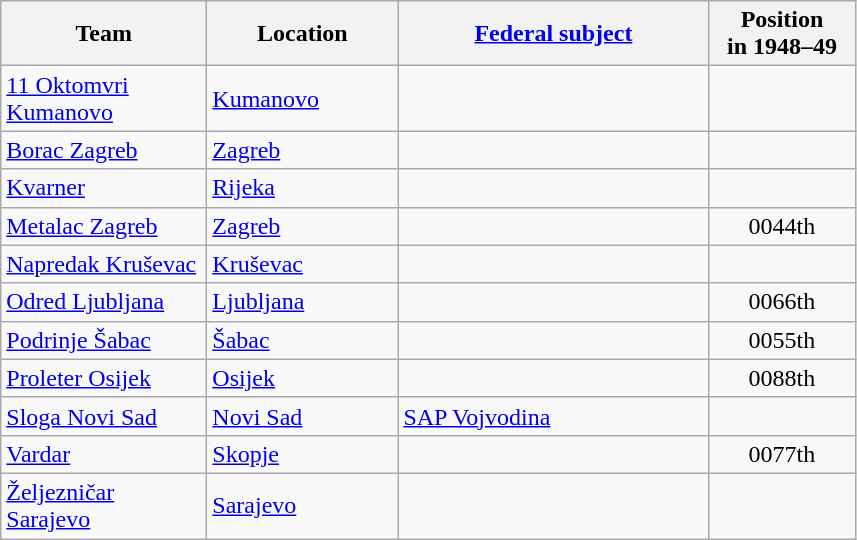<table class="wikitable sortable" style="text-align: left;">
<tr>
<th width="130">Team</th>
<th width="120">Location</th>
<th width="200"><a href='#'>Federal subject</a></th>
<th width="90">Position<br>in 1948–49</th>
</tr>
<tr>
<td><a href='#'>11 Oktomvri Kumanovo</a></td>
<td><a href='#'>Kumanovo</a></td>
<td></td>
<td></td>
</tr>
<tr>
<td><a href='#'>Borac Zagreb</a></td>
<td><a href='#'>Zagreb</a></td>
<td></td>
<td></td>
</tr>
<tr>
<td><a href='#'>Kvarner</a></td>
<td><a href='#'>Rijeka</a></td>
<td></td>
<td></td>
</tr>
<tr>
<td><a href='#'>Metalac Zagreb</a></td>
<td><a href='#'>Zagreb</a></td>
<td></td>
<td style="text-align:center;"><span>004</span>4th</td>
</tr>
<tr>
<td><a href='#'>Napredak Kruševac</a></td>
<td><a href='#'>Kruševac</a></td>
<td></td>
<td></td>
</tr>
<tr>
<td><a href='#'>Odred Ljubljana</a></td>
<td><a href='#'>Ljubljana</a></td>
<td></td>
<td style="text-align:center;"><span>006</span>6th</td>
</tr>
<tr>
<td><a href='#'>Podrinje Šabac</a></td>
<td><a href='#'>Šabac</a></td>
<td></td>
<td style="text-align:center;"><span>005</span>5th</td>
</tr>
<tr>
<td><a href='#'>Proleter Osijek</a></td>
<td><a href='#'>Osijek</a></td>
<td></td>
<td style="text-align:center;"><span>008</span>8th</td>
</tr>
<tr>
<td><a href='#'>Sloga Novi Sad</a></td>
<td><a href='#'>Novi Sad</a></td>
<td> <a href='#'>SAP Vojvodina</a></td>
<td></td>
</tr>
<tr>
<td><a href='#'>Vardar</a></td>
<td><a href='#'>Skopje</a></td>
<td></td>
<td style="text-align:center;"><span>007</span>7th</td>
</tr>
<tr>
<td><a href='#'>Željezničar Sarajevo</a></td>
<td><a href='#'>Sarajevo</a></td>
<td></td>
<td></td>
</tr>
</table>
